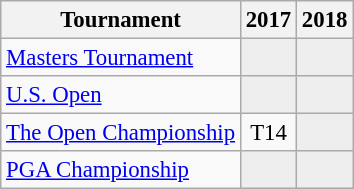<table class="wikitable" style="font-size:95%;text-align:center;">
<tr>
<th>Tournament</th>
<th>2017</th>
<th>2018</th>
</tr>
<tr>
<td align=left><a href='#'>Masters Tournament</a></td>
<td style="background:#eeeeee;"></td>
<td style="background:#eeeeee;"></td>
</tr>
<tr>
<td align=left><a href='#'>U.S. Open</a></td>
<td style="background:#eeeeee;"></td>
<td style="background:#eeeeee;"></td>
</tr>
<tr>
<td align=left><a href='#'>The Open Championship</a></td>
<td>T14</td>
<td style="background:#eeeeee;"></td>
</tr>
<tr>
<td align=left><a href='#'>PGA Championship</a></td>
<td style="background:#eeeeee;"></td>
<td style="background:#eeeeee;"></td>
</tr>
</table>
